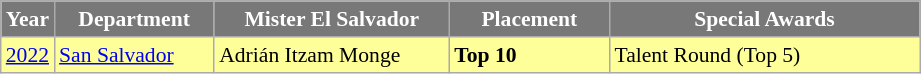<table class="wikitable sortable" style="font-size: 90%">
<tr>
<th width="20" style="background-color:#787878;color:#FFFFFF;">Year</th>
<th width="100" style="background-color:#787878;color:#FFFFFF;">Department</th>
<th width="150" style="background-color:#787878;color:#FFFFFF;">Mister El Salvador</th>
<th width="100" style="background-color:#787878;color:#FFFFFF;">Placement</th>
<th width="200" style="background-color:#787878;color:#FFFFFF;">Special Awards</th>
</tr>
<tr style="background-color:#FFFF99;">
<td><a href='#'>2022</a></td>
<td><a href='#'>San Salvador</a></td>
<td>Adrián Itzam Monge</td>
<td><strong>Top 10</strong></td>
<td>Talent Round (Top 5)</td>
</tr>
</table>
